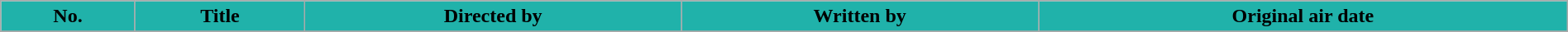<table class="wikitable plainroweaders" style="width: 100%; margin-right: 0;">
<tr>
<th style="background: #20B2AA; color: #000000;">No.</th>
<th style="background: #20B2AA; color: #000000;">Title</th>
<th style="background: #20B2AA; color: #000000;">Directed by</th>
<th style="background: #20B2AA; color: #000000;">Written by</th>
<th style="background: #20B2AA; color: #000000;">Original air date</th>
</tr>
<tr>
</tr>
</table>
